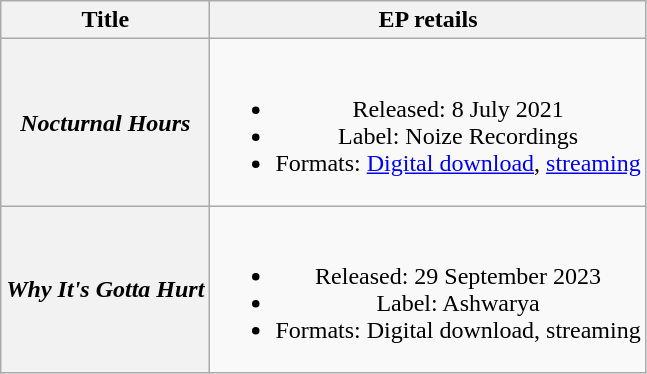<table class="wikitable plainrowheaders" style="text-align:center;">
<tr>
<th>Title</th>
<th>EP retails</th>
</tr>
<tr>
<th scope="row"><em>Nocturnal Hours</em></th>
<td><br><ul><li>Released: 8 July 2021</li><li>Label: Noize Recordings</li><li>Formats: <a href='#'>Digital download</a>, <a href='#'>streaming</a></li></ul></td>
</tr>
<tr>
<th scope="row"><em>Why It's Gotta Hurt</em></th>
<td><br><ul><li>Released: 29 September 2023</li><li>Label: Ashwarya</li><li>Formats: Digital download, streaming</li></ul></td>
</tr>
</table>
